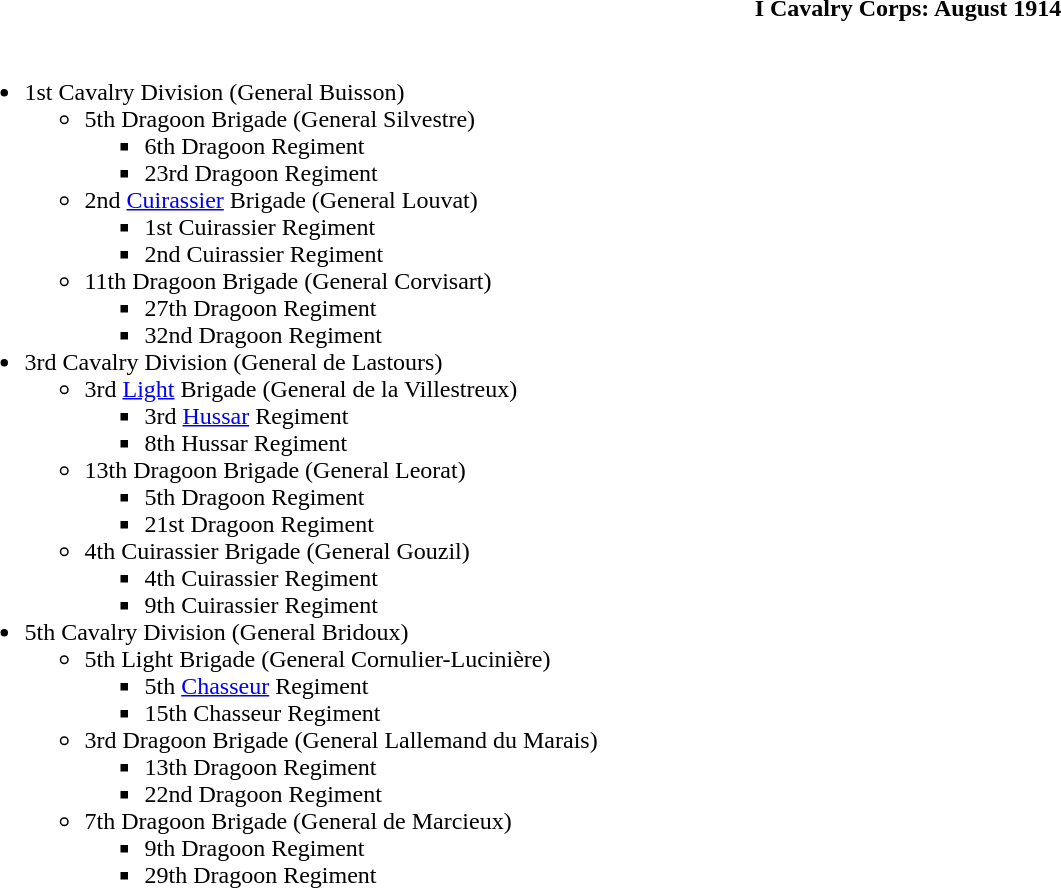<table class="toccolours collapsible collapsed" style="width:100%; background:transparent;">
<tr>
<th colspan=>I Cavalry Corps: August 1914</th>
</tr>
<tr>
<td colspan="2"><br><ul><li>1st Cavalry Division (General Buisson)<ul><li>5th Dragoon Brigade (General Silvestre)<ul><li>6th Dragoon Regiment</li><li>23rd Dragoon Regiment</li></ul></li><li>2nd <a href='#'>Cuirassier</a> Brigade (General Louvat)<ul><li>1st Cuirassier Regiment</li><li>2nd Cuirassier Regiment</li></ul></li><li>11th Dragoon Brigade (General Corvisart)<ul><li>27th Dragoon Regiment</li><li>32nd Dragoon Regiment</li></ul></li></ul></li><li>3rd Cavalry Division (General de Lastours)<ul><li>3rd <a href='#'>Light</a> Brigade (General de la Villestreux)<ul><li>3rd <a href='#'>Hussar</a> Regiment</li><li>8th Hussar Regiment</li></ul></li><li>13th Dragoon Brigade (General Leorat)<ul><li>5th Dragoon Regiment</li><li>21st Dragoon Regiment</li></ul></li><li>4th Cuirassier Brigade (General Gouzil)<ul><li>4th Cuirassier Regiment</li><li>9th Cuirassier Regiment</li></ul></li></ul></li><li>5th Cavalry Division (General Bridoux)<ul><li>5th Light Brigade (General Cornulier-Lucinière)<ul><li>5th <a href='#'>Chasseur</a> Regiment</li><li>15th Chasseur Regiment</li></ul></li><li>3rd Dragoon Brigade (General Lallemand du Marais)<ul><li>13th Dragoon Regiment</li><li>22nd Dragoon Regiment</li></ul></li><li>7th Dragoon Brigade (General de Marcieux)<ul><li>9th Dragoon Regiment</li><li>29th Dragoon Regiment</li></ul></li></ul></li></ul></td>
</tr>
</table>
